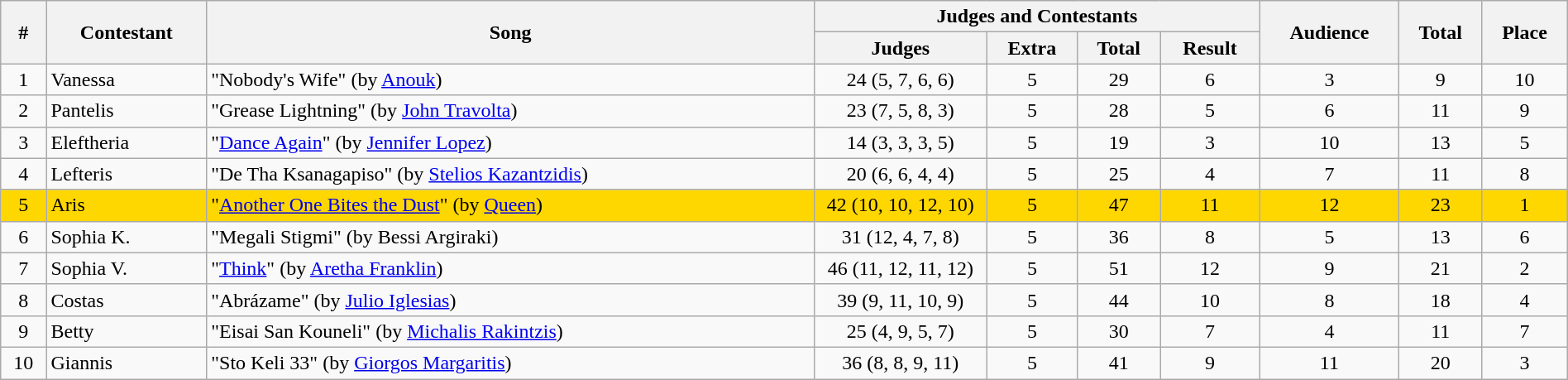<table class="sortable wikitable" style="text-align:center;" width="100%">
<tr>
<th rowspan="2">#</th>
<th rowspan="2">Contestant</th>
<th rowspan="2">Song</th>
<th colspan="4">Judges and Contestants</th>
<th rowspan="2">Audience</th>
<th rowspan="2">Total</th>
<th rowspan="2">Place</th>
</tr>
<tr>
<th width="11%">Judges</th>
<th>Extra</th>
<th>Total</th>
<th>Result</th>
</tr>
<tr>
<td>1</td>
<td align="left">Vanessa</td>
<td align="left">"Nobody's Wife" (by <a href='#'>Anouk</a>)</td>
<td>24 (5, 7, 6, 6)</td>
<td>5</td>
<td>29</td>
<td>6</td>
<td>3</td>
<td>9</td>
<td>10</td>
</tr>
<tr>
<td>2</td>
<td align="left">Pantelis</td>
<td align="left">"Grease Lightning" (by <a href='#'>John Travolta</a>)</td>
<td>23 (7, 5, 8, 3)</td>
<td>5</td>
<td>28</td>
<td>5</td>
<td>6</td>
<td>11</td>
<td>9</td>
</tr>
<tr>
<td>3</td>
<td align="left">Eleftheria</td>
<td align="left">"<a href='#'>Dance Again</a>" (by <a href='#'>Jennifer Lopez</a>)</td>
<td>14 (3, 3, 3, 5)</td>
<td>5</td>
<td>19</td>
<td>3</td>
<td>10</td>
<td>13</td>
<td>5</td>
</tr>
<tr>
<td>4</td>
<td align="left">Lefteris</td>
<td align="left">"De Tha Ksanagapiso" (by <a href='#'>Stelios Kazantzidis</a>)</td>
<td>20 (6, 6, 4, 4)</td>
<td>5</td>
<td>25</td>
<td>4</td>
<td>7</td>
<td>11</td>
<td>8</td>
</tr>
<tr bgcolor="gold">
<td>5</td>
<td align="left">Aris</td>
<td align="left">"<a href='#'>Another One Bites the Dust</a>" (by <a href='#'>Queen</a>)</td>
<td>42 (10, 10, 12, 10)</td>
<td>5</td>
<td>47</td>
<td>11</td>
<td>12</td>
<td>23</td>
<td>1</td>
</tr>
<tr>
<td>6</td>
<td align="left">Sophia K.</td>
<td align="left">"Megali Stigmi" (by Bessi Argiraki)</td>
<td>31 (12, 4, 7, 8)</td>
<td>5</td>
<td>36</td>
<td>8</td>
<td>5</td>
<td>13</td>
<td>6</td>
</tr>
<tr>
<td>7</td>
<td align="left">Sophia V.</td>
<td align="left">"<a href='#'>Think</a>" (by <a href='#'>Aretha Franklin</a>)</td>
<td>46 (11, 12, 11, 12)</td>
<td>5</td>
<td>51</td>
<td>12</td>
<td>9</td>
<td>21</td>
<td>2</td>
</tr>
<tr>
<td>8</td>
<td align="left">Costas</td>
<td align="left">"Abrázame" (by <a href='#'>Julio Iglesias</a>)</td>
<td>39 (9, 11, 10, 9)</td>
<td>5</td>
<td>44</td>
<td>10</td>
<td>8</td>
<td>18</td>
<td>4</td>
</tr>
<tr>
<td>9</td>
<td align="left">Betty</td>
<td align="left">"Eisai San Kouneli" (by <a href='#'>Michalis Rakintzis</a>)</td>
<td>25 (4, 9, 5, 7)</td>
<td>5</td>
<td>30</td>
<td>7</td>
<td>4</td>
<td>11</td>
<td>7</td>
</tr>
<tr>
<td>10</td>
<td align="left">Giannis</td>
<td align="left">"Sto Keli 33" (by <a href='#'>Giorgos Margaritis</a>)</td>
<td>36 (8, 8, 9, 11)</td>
<td>5</td>
<td>41</td>
<td>9</td>
<td>11</td>
<td>20</td>
<td>3</td>
</tr>
</table>
